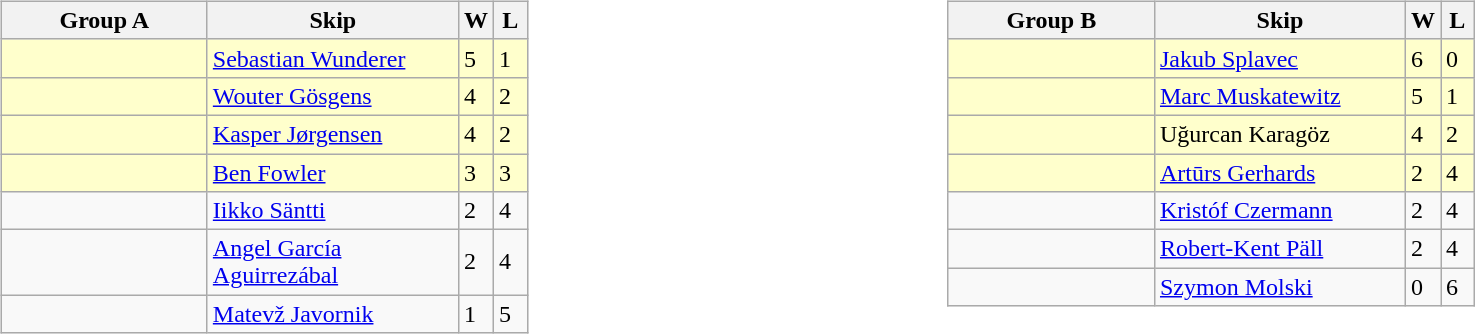<table>
<tr>
<td valign=top width=10%><br><table class="wikitable">
<tr>
<th width=130>Group A</th>
<th width=160>Skip</th>
<th width=15>W</th>
<th width=15>L</th>
</tr>
<tr bgcolor=#ffffcc>
<td></td>
<td><a href='#'>Sebastian Wunderer</a></td>
<td>5</td>
<td>1</td>
</tr>
<tr bgcolor=#ffffcc>
<td></td>
<td><a href='#'>Wouter Gösgens</a></td>
<td>4</td>
<td>2</td>
</tr>
<tr bgcolor=#ffffcc>
<td></td>
<td><a href='#'>Kasper Jørgensen</a></td>
<td>4</td>
<td>2</td>
</tr>
<tr bgcolor=#ffffcc>
<td></td>
<td><a href='#'>Ben Fowler</a></td>
<td>3</td>
<td>3</td>
</tr>
<tr>
<td></td>
<td><a href='#'>Iikko Säntti</a></td>
<td>2</td>
<td>4</td>
</tr>
<tr>
<td></td>
<td><a href='#'>Angel García Aguirrezábal</a></td>
<td>2</td>
<td>4</td>
</tr>
<tr>
<td></td>
<td><a href='#'>Matevž Javornik</a></td>
<td>1</td>
<td>5</td>
</tr>
</table>
</td>
<td valign=top width=10%><br><table class="wikitable">
<tr>
<th width=130>Group B</th>
<th width=160>Skip</th>
<th width=15>W</th>
<th width=15>L</th>
</tr>
<tr bgcolor=#ffffcc>
<td></td>
<td><a href='#'>Jakub Splavec</a></td>
<td>6</td>
<td>0</td>
</tr>
<tr bgcolor=#ffffcc>
<td></td>
<td><a href='#'>Marc Muskatewitz</a></td>
<td>5</td>
<td>1</td>
</tr>
<tr bgcolor=#ffffcc>
<td></td>
<td>Uğurcan Karagöz</td>
<td>4</td>
<td>2</td>
</tr>
<tr bgcolor=#ffffcc>
<td></td>
<td><a href='#'>Artūrs Gerhards</a></td>
<td>2</td>
<td>4</td>
</tr>
<tr>
<td></td>
<td><a href='#'>Kristóf Czermann</a></td>
<td>2</td>
<td>4</td>
</tr>
<tr>
<td></td>
<td><a href='#'>Robert-Kent Päll</a></td>
<td>2</td>
<td>4</td>
</tr>
<tr>
<td></td>
<td><a href='#'>Szymon Molski</a></td>
<td>0</td>
<td>6</td>
</tr>
</table>
</td>
</tr>
</table>
